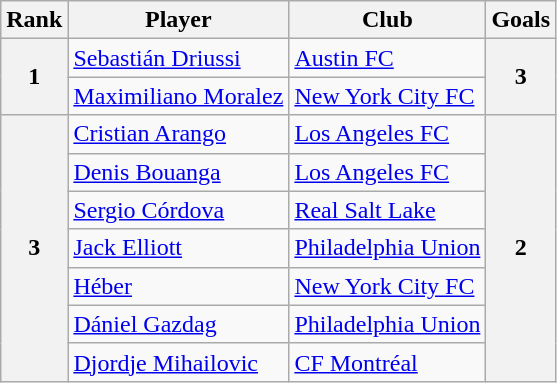<table class="wikitable" style="text-align:left">
<tr>
<th>Rank</th>
<th>Player</th>
<th>Club</th>
<th>Goals</th>
</tr>
<tr>
<th rowspan=2>1</th>
<td> <a href='#'>Sebastián Driussi</a></td>
<td><a href='#'>Austin FC</a></td>
<th rowspan=2>3</th>
</tr>
<tr>
<td> <a href='#'>Maximiliano Moralez</a></td>
<td><a href='#'>New York City FC</a></td>
</tr>
<tr>
<th rowspan=7>3</th>
<td> <a href='#'>Cristian Arango</a></td>
<td><a href='#'>Los Angeles FC</a></td>
<th rowspan=7>2</th>
</tr>
<tr>
<td> <a href='#'>Denis Bouanga</a></td>
<td><a href='#'>Los Angeles FC</a></td>
</tr>
<tr>
<td> <a href='#'>Sergio Córdova</a></td>
<td><a href='#'>Real Salt Lake</a></td>
</tr>
<tr>
<td> <a href='#'>Jack Elliott</a></td>
<td><a href='#'>Philadelphia Union</a></td>
</tr>
<tr>
<td> <a href='#'>Héber</a></td>
<td><a href='#'>New York City FC</a></td>
</tr>
<tr>
<td> <a href='#'>Dániel Gazdag</a></td>
<td><a href='#'>Philadelphia Union</a></td>
</tr>
<tr>
<td> <a href='#'>Djordje Mihailovic</a></td>
<td><a href='#'>CF Montréal</a></td>
</tr>
</table>
